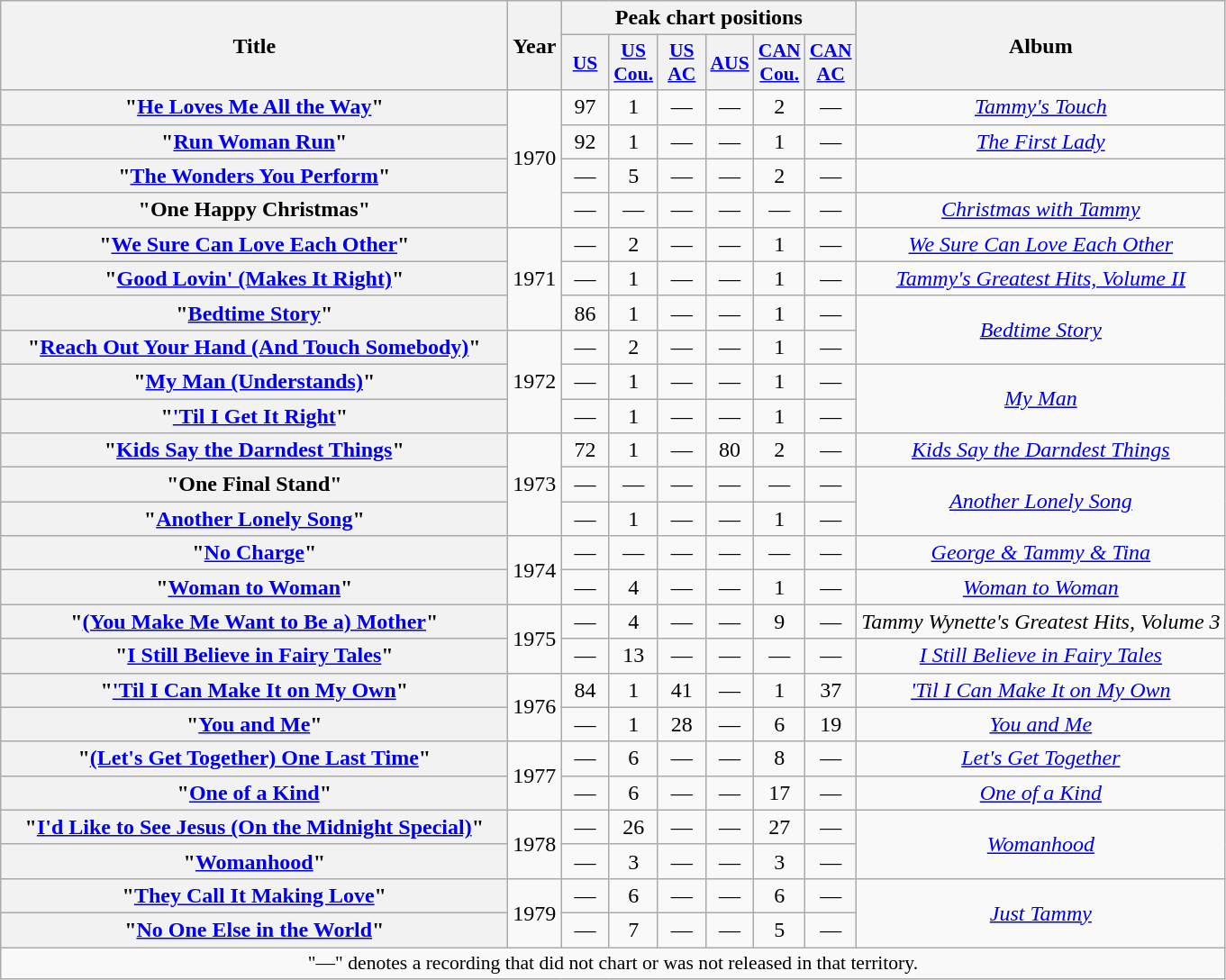<table class="wikitable plainrowheaders" style="text-align:center;">
<tr>
<th scope="col" rowspan="2" style="width:23em;">Title</th>
<th scope="col" rowspan="2">Year</th>
<th scope="col" colspan="6">Peak chart positions</th>
<th scope="col" rowspan="2">Album</th>
</tr>
<tr>
<th scope="col" style="width:2em;font-size:90%;"><a href='#'>US</a><br></th>
<th scope="col" style="width:2em;font-size:90%;"><a href='#'>US<br>Cou.</a><br></th>
<th scope="col" style="width:2em;font-size:90%;"><a href='#'>US<br>AC</a><br></th>
<th scope="col" style="width:2em;font-size:90%;"><a href='#'>AUS</a><br></th>
<th scope="col" style="width:2em;font-size:90%;"><a href='#'>CAN<br>Cou.</a><br></th>
<th scope="col" style="width:2em;font-size:90%;"><a href='#'>CAN<br>AC</a><br></th>
</tr>
<tr>
<th scope="row">"<a href='#'>He Loves Me All the Way</a>"</th>
<td rowspan="4">1970</td>
<td>97</td>
<td>1</td>
<td>—</td>
<td>—</td>
<td>2</td>
<td>—</td>
<td><em><a href='#'>Tammy's Touch</a></em></td>
</tr>
<tr>
<th scope="row">"<a href='#'>Run Woman Run</a>"</th>
<td>92</td>
<td>1</td>
<td>—</td>
<td>—</td>
<td>1</td>
<td>—</td>
<td><em><a href='#'>The First Lady</a></em></td>
</tr>
<tr>
<th scope="row">"<a href='#'>The Wonders You Perform</a>"</th>
<td>—</td>
<td>5</td>
<td>—</td>
<td>—</td>
<td>2</td>
<td>—</td>
<td></td>
</tr>
<tr>
<th scope="row">"One Happy Christmas"</th>
<td>—</td>
<td>—</td>
<td>—</td>
<td>—</td>
<td>—</td>
<td>—</td>
<td><em><a href='#'>Christmas with Tammy</a></em></td>
</tr>
<tr>
<th scope="row">"<a href='#'>We Sure Can Love Each Other</a>"</th>
<td rowspan="3">1971</td>
<td>—</td>
<td>2</td>
<td>—</td>
<td>—</td>
<td>1</td>
<td>—</td>
<td><em><a href='#'>We Sure Can Love Each Other</a></em></td>
</tr>
<tr>
<th scope="row">"<a href='#'>Good Lovin' (Makes It Right)</a>"</th>
<td>—</td>
<td>1</td>
<td>—</td>
<td>—</td>
<td>1</td>
<td>—</td>
<td><em><a href='#'>Tammy's Greatest Hits, Volume II</a></em></td>
</tr>
<tr>
<th scope="row">"<a href='#'>Bedtime Story</a>"</th>
<td>86</td>
<td>1</td>
<td>—</td>
<td>—</td>
<td>1</td>
<td>—</td>
<td rowspan="2"><em><a href='#'>Bedtime Story</a></em></td>
</tr>
<tr>
<th scope="row">"<a href='#'>Reach Out Your Hand (And Touch Somebody)</a>"</th>
<td rowspan="3">1972</td>
<td>—</td>
<td>2</td>
<td>—</td>
<td>—</td>
<td>1</td>
<td>—</td>
</tr>
<tr>
<th scope="row">"<a href='#'>My Man (Understands)</a>"</th>
<td>—</td>
<td>1</td>
<td>—</td>
<td>—</td>
<td>1</td>
<td>—</td>
<td rowspan="2"><em><a href='#'>My Man</a></em></td>
</tr>
<tr>
<th scope="row">"<a href='#'>'Til I Get It Right</a>"</th>
<td>—</td>
<td>1</td>
<td>—</td>
<td>—</td>
<td>1</td>
<td>—</td>
</tr>
<tr>
<th scope="row">"<a href='#'>Kids Say the Darndest Things</a>"</th>
<td rowspan="3">1973</td>
<td>72</td>
<td>1</td>
<td>—</td>
<td>80</td>
<td>2</td>
<td>—</td>
<td><em><a href='#'>Kids Say the Darndest Things</a></em></td>
</tr>
<tr>
<th scope="row">"One Final Stand"</th>
<td>—</td>
<td>—</td>
<td>—</td>
<td>—</td>
<td>—</td>
<td>—</td>
<td rowspan="2"><em><a href='#'>Another Lonely Song</a></em></td>
</tr>
<tr>
<th scope="row">"<a href='#'>Another Lonely Song</a>"</th>
<td>—</td>
<td>1</td>
<td>—</td>
<td>—</td>
<td>1</td>
<td>—</td>
</tr>
<tr>
<th scope="row">"<a href='#'>No Charge</a>" </th>
<td rowspan="2">1974</td>
<td>—</td>
<td>—</td>
<td>—</td>
<td>—</td>
<td>—</td>
<td>—</td>
<td><em><a href='#'>George & Tammy & Tina</a></em></td>
</tr>
<tr>
<th scope="row">"<a href='#'>Woman to Woman</a>"</th>
<td>—</td>
<td>4</td>
<td>—</td>
<td>—</td>
<td>1</td>
<td>—</td>
<td><em><a href='#'>Woman to Woman</a></em></td>
</tr>
<tr>
<th scope="row">"<a href='#'>(You Make Me Want to Be a) Mother</a>"</th>
<td rowspan="2">1975</td>
<td>—</td>
<td>4</td>
<td>—</td>
<td>—</td>
<td>9</td>
<td>—</td>
<td><em>Tammy Wynette's Greatest Hits, Volume 3</em></td>
</tr>
<tr>
<th scope="row">"<a href='#'>I Still Believe in Fairy Tales</a>"</th>
<td>—</td>
<td>13</td>
<td>—</td>
<td>—</td>
<td>—</td>
<td>—</td>
<td><em><a href='#'>I Still Believe in Fairy Tales</a></em></td>
</tr>
<tr>
<th scope="row">"<a href='#'>'Til I Can Make It on My Own</a>"</th>
<td rowspan="2">1976</td>
<td>84</td>
<td>1</td>
<td>41</td>
<td>—</td>
<td>1</td>
<td>37</td>
<td><em><a href='#'>'Til I Can Make It on My Own</a></em></td>
</tr>
<tr>
<th scope="row">"<a href='#'>You and Me</a>"</th>
<td>—</td>
<td>1</td>
<td>28</td>
<td>—</td>
<td>6</td>
<td>19</td>
<td><em><a href='#'>You and Me</a></em></td>
</tr>
<tr>
<th scope="row">"<a href='#'>(Let's Get Together) One Last Time</a>"</th>
<td rowspan="2">1977</td>
<td>—</td>
<td>6</td>
<td>—</td>
<td>—</td>
<td>8</td>
<td>—</td>
<td><em><a href='#'>Let's Get Together</a></em></td>
</tr>
<tr>
<th scope="row">"<a href='#'>One of a Kind</a>"</th>
<td>—</td>
<td>6</td>
<td>—</td>
<td>—</td>
<td>17</td>
<td>—</td>
<td><em><a href='#'>One of a Kind</a></em></td>
</tr>
<tr>
<th scope="row">"<a href='#'>I'd Like to See Jesus (On the Midnight Special)</a>"</th>
<td rowspan="2">1978</td>
<td>—</td>
<td>26</td>
<td>—</td>
<td>—</td>
<td>27</td>
<td>—</td>
<td rowspan="2"><em><a href='#'>Womanhood</a></em></td>
</tr>
<tr>
<th scope="row">"<a href='#'>Womanhood</a>"</th>
<td>—</td>
<td>3</td>
<td>—</td>
<td>—</td>
<td>3</td>
<td>—</td>
</tr>
<tr>
<th scope="row">"<a href='#'>They Call It Making Love</a>"</th>
<td rowspan="2">1979</td>
<td>—</td>
<td>6</td>
<td>—</td>
<td>—</td>
<td>6</td>
<td>—</td>
<td rowspan="2"><em><a href='#'>Just Tammy</a></em></td>
</tr>
<tr>
<th scope="row">"<a href='#'>No One Else in the World</a>"</th>
<td>—</td>
<td>7</td>
<td>—</td>
<td>—</td>
<td>5</td>
<td>—</td>
</tr>
<tr>
<td colspan="9" style="font-size:90%">"—" denotes a recording that did not chart or was not released in that territory.</td>
</tr>
</table>
